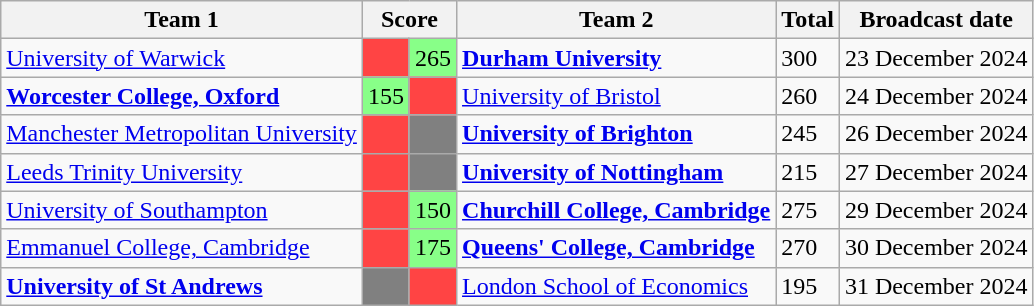<table class="wikitable">
<tr>
<th>Team 1</th>
<th colspan=2>Score</th>
<th>Team 2</th>
<th>Total</th>
<th>Broadcast date</th>
</tr>
<tr>
<td><a href='#'>University of Warwick</a></td>
<td style="background:#f44;"></td>
<td style="background:#88ff88">265</td>
<td><strong><a href='#'>Durham University</a></strong></td>
<td>300</td>
<td>23 December 2024</td>
</tr>
<tr>
<td><strong><a href='#'>Worcester College, Oxford</a></strong></td>
<td style="background:#88ff88">155</td>
<td style="background:#f44;"></td>
<td><a href='#'>University of Bristol</a></td>
<td>260</td>
<td>24 December 2024</td>
</tr>
<tr>
<td><a href='#'>Manchester Metropolitan University</a></td>
<td style="background:#f44;"></td>
<td style="background:grey"></td>
<td><strong><a href='#'>University of Brighton</a></strong></td>
<td>245</td>
<td>26 December 2024</td>
</tr>
<tr>
<td><a href='#'>Leeds Trinity University</a></td>
<td style="background:#f44;"></td>
<td style="background:grey"></td>
<td><strong><a href='#'>University of Nottingham</a></strong></td>
<td>215</td>
<td>27 December 2024</td>
</tr>
<tr>
<td><a href='#'>University of Southampton</a></td>
<td style="background:#f44;"></td>
<td style="background:#88ff88">150</td>
<td><strong><a href='#'>Churchill College, Cambridge</a></strong></td>
<td>275</td>
<td>29 December 2024</td>
</tr>
<tr>
<td><a href='#'>Emmanuel College, Cambridge</a></td>
<td style="background:#f44;"></td>
<td style="background:#88ff88">175</td>
<td><strong><a href='#'>Queens' College, Cambridge</a></strong></td>
<td>270</td>
<td>30 December 2024</td>
</tr>
<tr>
<td><strong><a href='#'>University of St Andrews</a></strong></td>
<td style="background:grey"></td>
<td style="background:#f44;"></td>
<td><a href='#'>London School of Economics</a></td>
<td>195</td>
<td>31 December 2024</td>
</tr>
</table>
